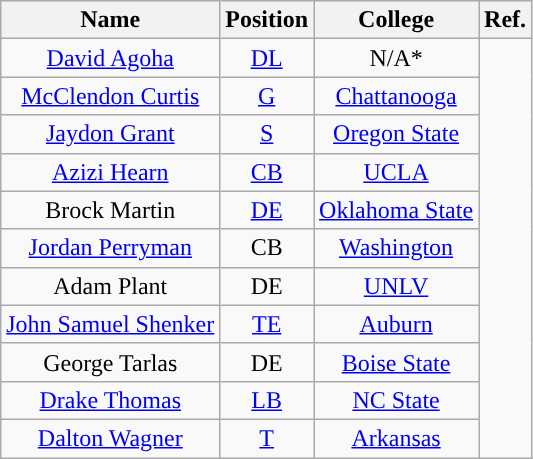<table class="wikitable" style="text-align:center">
<tr>
<th>Name</th>
<th>Position</th>
<th>College</th>
<th>Ref.</th>
</tr>
<tr>
<td><a href='#'>David Agoha</a></td>
<td><a href='#'>DL</a></td>
<td>N/A*</td>
<td rowspan="11"></td>
</tr>
<tr>
<td><a href='#'>McClendon Curtis</a></td>
<td><a href='#'>G</a></td>
<td><a href='#'>Chattanooga</a></td>
</tr>
<tr>
<td><a href='#'>Jaydon Grant</a></td>
<td><a href='#'>S</a></td>
<td><a href='#'>Oregon State</a></td>
</tr>
<tr>
<td><a href='#'>Azizi Hearn</a></td>
<td><a href='#'>CB</a></td>
<td><a href='#'>UCLA</a></td>
</tr>
<tr>
<td>Brock Martin</td>
<td><a href='#'>DE</a></td>
<td><a href='#'>Oklahoma State</a></td>
</tr>
<tr>
<td><a href='#'>Jordan Perryman</a></td>
<td>CB</td>
<td><a href='#'>Washington</a></td>
</tr>
<tr>
<td>Adam Plant</td>
<td>DE</td>
<td><a href='#'>UNLV</a></td>
</tr>
<tr>
<td><a href='#'>John Samuel Shenker</a></td>
<td><a href='#'>TE</a></td>
<td><a href='#'>Auburn</a></td>
</tr>
<tr>
<td>George Tarlas</td>
<td>DE</td>
<td><a href='#'>Boise State</a></td>
</tr>
<tr>
<td><a href='#'>Drake Thomas</a></td>
<td><a href='#'>LB</a></td>
<td><a href='#'>NC State</a></td>
</tr>
<tr>
<td><a href='#'>Dalton Wagner</a></td>
<td><a href='#'>T</a></td>
<td><a href='#'>Arkansas</a></td>
</tr>
</table>
